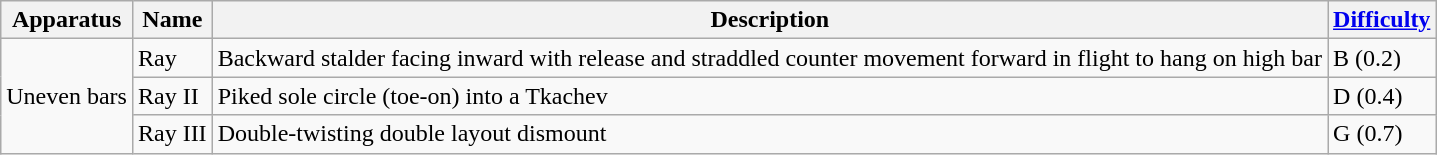<table class="wikitable">
<tr>
<th>Apparatus</th>
<th>Name</th>
<th>Description</th>
<th><a href='#'>Difficulty</a></th>
</tr>
<tr>
<td rowspan="3">Uneven bars</td>
<td>Ray</td>
<td>Backward stalder facing inward with release and straddled counter movement forward in flight to hang on high bar</td>
<td>B (0.2)</td>
</tr>
<tr>
<td>Ray II</td>
<td>Piked sole circle (toe-on) into a Tkachev</td>
<td>D (0.4)</td>
</tr>
<tr>
<td>Ray III</td>
<td>Double-twisting double layout dismount</td>
<td>G (0.7)</td>
</tr>
</table>
